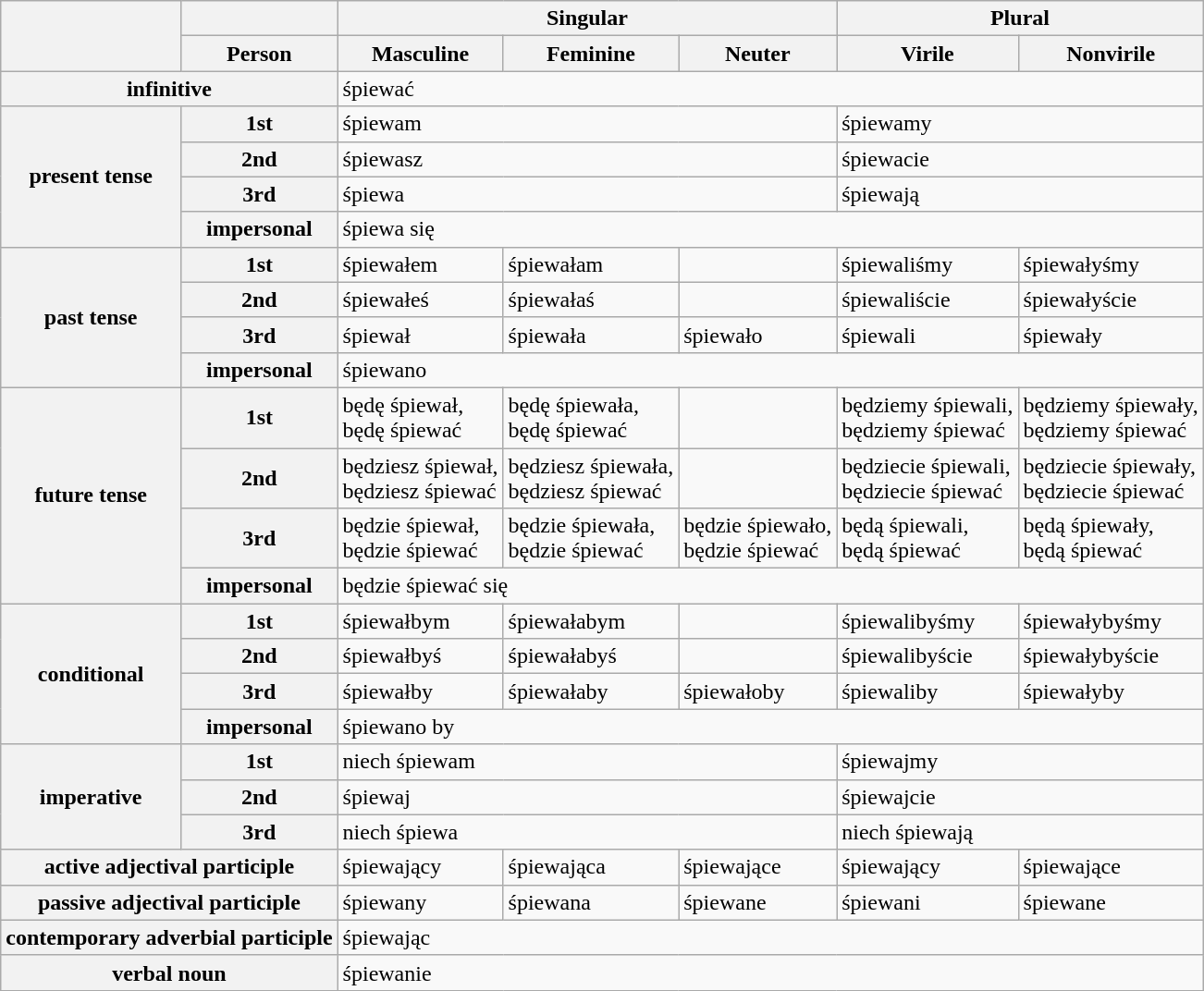<table class="wikitable mw-collapsible mw-collapsed">
<tr>
<th rowspan="2"></th>
<th></th>
<th colspan="3">Singular</th>
<th colspan="2">Plural</th>
</tr>
<tr>
<th>Person</th>
<th>Masculine</th>
<th>Feminine</th>
<th>Neuter</th>
<th>Virile</th>
<th>Nonvirile</th>
</tr>
<tr>
<th colspan="2">infinitive</th>
<td colspan="5">śpiewać</td>
</tr>
<tr>
<th rowspan="4">present tense</th>
<th>1st</th>
<td colspan="3">śpiewam</td>
<td colspan="2">śpiewamy</td>
</tr>
<tr>
<th>2nd</th>
<td colspan="3">śpiewasz</td>
<td colspan="2">śpiewacie</td>
</tr>
<tr>
<th>3rd</th>
<td colspan="3">śpiewa</td>
<td colspan="2">śpiewają</td>
</tr>
<tr>
<th>impersonal</th>
<td colspan="5">śpiewa się</td>
</tr>
<tr>
<th rowspan="4">past tense</th>
<th>1st</th>
<td>śpiewałem</td>
<td>śpiewałam</td>
<td></td>
<td>śpiewaliśmy</td>
<td>śpiewałyśmy</td>
</tr>
<tr>
<th>2nd</th>
<td>śpiewałeś</td>
<td>śpiewałaś</td>
<td></td>
<td>śpiewaliście</td>
<td>śpiewałyście</td>
</tr>
<tr>
<th>3rd</th>
<td>śpiewał</td>
<td>śpiewała</td>
<td>śpiewało</td>
<td>śpiewali</td>
<td>śpiewały</td>
</tr>
<tr>
<th>impersonal</th>
<td colspan="5">śpiewano</td>
</tr>
<tr>
<th rowspan="4">future tense</th>
<th>1st</th>
<td>będę śpiewał,<br>będę śpiewać</td>
<td>będę śpiewała,<br>będę śpiewać</td>
<td></td>
<td>będziemy śpiewali,<br>będziemy śpiewać</td>
<td>będziemy śpiewały,<br>będziemy śpiewać</td>
</tr>
<tr>
<th>2nd</th>
<td>będziesz śpiewał,<br>będziesz śpiewać</td>
<td>będziesz śpiewała,<br>będziesz śpiewać</td>
<td></td>
<td>będziecie śpiewali,<br>będziecie śpiewać</td>
<td>będziecie śpiewały,<br>będziecie śpiewać</td>
</tr>
<tr>
<th>3rd</th>
<td>będzie śpiewał,<br>będzie śpiewać</td>
<td>będzie śpiewała,<br>będzie śpiewać</td>
<td>będzie śpiewało,<br>będzie śpiewać</td>
<td>będą śpiewali,<br>będą śpiewać</td>
<td>będą śpiewały,<br>będą śpiewać</td>
</tr>
<tr>
<th>impersonal</th>
<td colspan="5">będzie śpiewać się</td>
</tr>
<tr>
<th rowspan="4">conditional</th>
<th>1st</th>
<td>śpiewałbym</td>
<td>śpiewałabym</td>
<td></td>
<td>śpiewalibyśmy</td>
<td>śpiewałybyśmy</td>
</tr>
<tr>
<th>2nd</th>
<td>śpiewałbyś</td>
<td>śpiewałabyś</td>
<td></td>
<td>śpiewalibyście</td>
<td>śpiewałybyście</td>
</tr>
<tr>
<th>3rd</th>
<td>śpiewałby</td>
<td>śpiewałaby</td>
<td>śpiewałoby</td>
<td>śpiewaliby</td>
<td>śpiewałyby</td>
</tr>
<tr>
<th>impersonal</th>
<td colspan="5">śpiewano by</td>
</tr>
<tr>
<th rowspan="3">imperative</th>
<th>1st</th>
<td colspan="3">niech śpiewam</td>
<td colspan="2">śpiewajmy</td>
</tr>
<tr>
<th>2nd</th>
<td colspan="3">śpiewaj</td>
<td colspan="2">śpiewajcie</td>
</tr>
<tr>
<th>3rd</th>
<td colspan="3">niech śpiewa</td>
<td colspan="2">niech śpiewają</td>
</tr>
<tr>
<th colspan="2">active adjectival participle</th>
<td>śpiewający</td>
<td>śpiewająca</td>
<td>śpiewające</td>
<td>śpiewający</td>
<td>śpiewające</td>
</tr>
<tr>
<th colspan="2">passive adjectival participle</th>
<td>śpiewany</td>
<td>śpiewana</td>
<td>śpiewane</td>
<td>śpiewani</td>
<td>śpiewane</td>
</tr>
<tr>
<th colspan="2">contemporary adverbial participle</th>
<td colspan="5">śpiewając</td>
</tr>
<tr>
<th colspan="2">verbal noun</th>
<td colspan="5">śpiewanie</td>
</tr>
</table>
